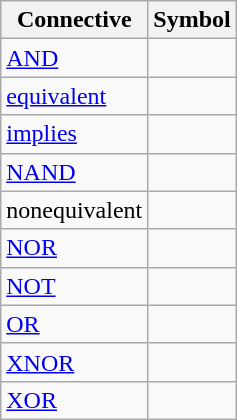<table class="wikitable">
<tr>
<th>Connective</th>
<th>Symbol</th>
</tr>
<tr>
<td><a href='#'>AND</a></td>
<td></td>
</tr>
<tr>
<td><a href='#'>equivalent</a></td>
<td></td>
</tr>
<tr>
<td><a href='#'>implies</a></td>
<td></td>
</tr>
<tr>
<td><a href='#'>NAND</a></td>
<td></td>
</tr>
<tr>
<td>nonequivalent</td>
<td></td>
</tr>
<tr>
<td><a href='#'>NOR</a></td>
<td></td>
</tr>
<tr>
<td><a href='#'>NOT</a></td>
<td></td>
</tr>
<tr>
<td><a href='#'>OR</a></td>
<td></td>
</tr>
<tr>
<td><a href='#'>XNOR</a></td>
<td></td>
</tr>
<tr>
<td><a href='#'>XOR</a></td>
<td></td>
</tr>
</table>
